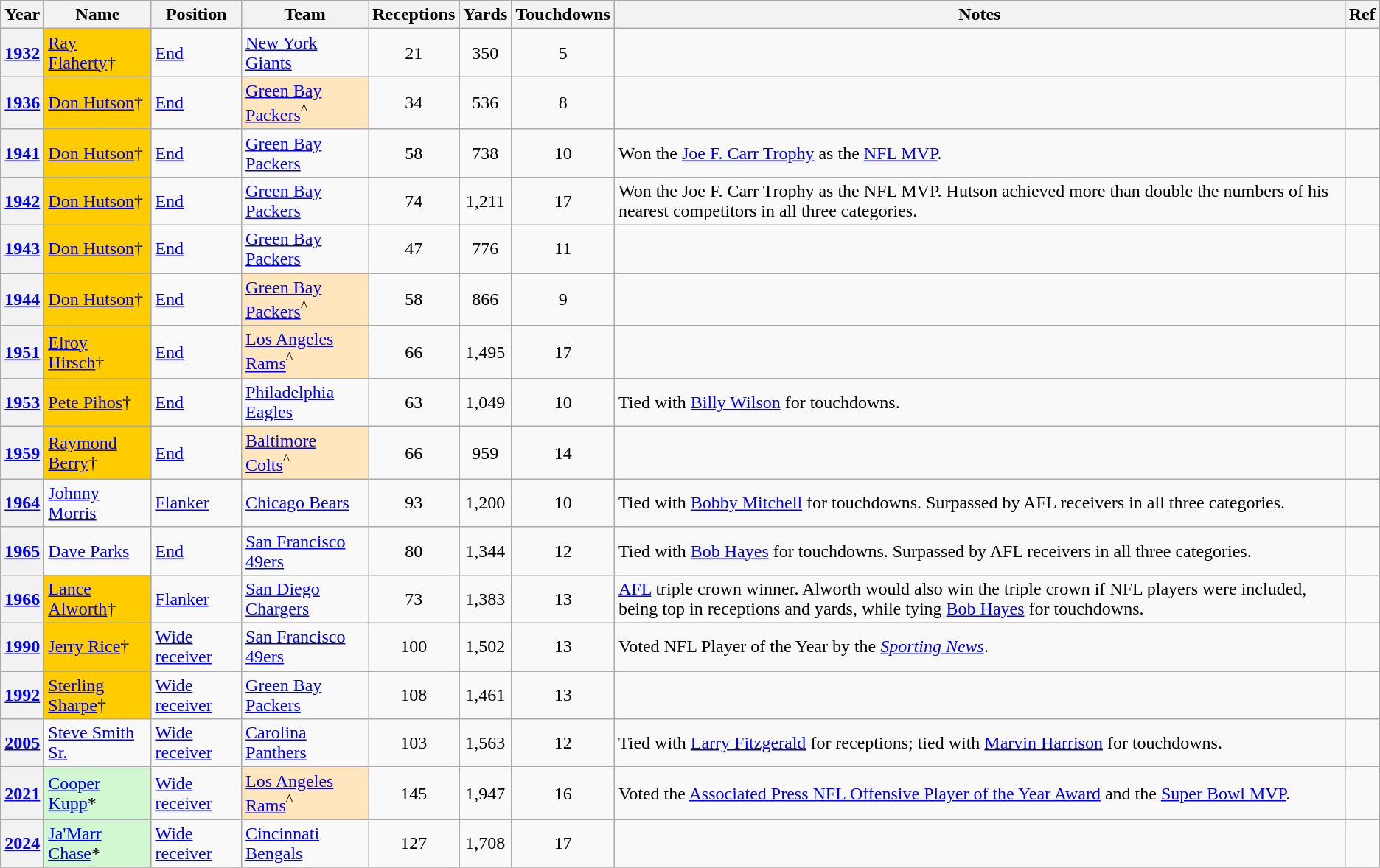<table class="wikitable sortable">
<tr>
<th scope="col">Year</th>
<th scope="col">Name</th>
<th scope="col">Position</th>
<th scope="col">Team</th>
<th scope="col">Receptions</th>
<th scope="col">Yards</th>
<th scope="col">Touchdowns</th>
<th scope="col">Notes</th>
<th scope="col">Ref</th>
</tr>
<tr>
<th scope=row><a href='#'>1932</a></th>
<td style="background:#FFCC00"><a href='#'>Ray Flaherty</a>†</td>
<td><a href='#'>End</a></td>
<td><a href='#'>New York Giants</a></td>
<td align="center">21</td>
<td align="center">350</td>
<td align="center">5</td>
<td></td>
<td></td>
</tr>
<tr>
<th scope=row><a href='#'>1936</a></th>
<td style="background:#FFCC00"><a href='#'>Don Hutson</a>†</td>
<td><a href='#'>End</a></td>
<td style="background:#FFE6BD"><a href='#'>Green Bay Packers</a><sup>^</sup></td>
<td align="center">34</td>
<td align="center">536</td>
<td align="center">8</td>
<td></td>
<td></td>
</tr>
<tr>
<th scope=row><a href='#'>1941</a></th>
<td style="background:#FFCC00"><a href='#'>Don Hutson</a>†</td>
<td><a href='#'>End</a></td>
<td><a href='#'>Green Bay Packers</a></td>
<td align="center">58</td>
<td align="center">738</td>
<td align="center">10</td>
<td>Won the <a href='#'>Joe F. Carr Trophy</a> as the <a href='#'>NFL MVP</a>.</td>
<td></td>
</tr>
<tr>
<th scope=row><a href='#'>1942</a></th>
<td style="background:#FFCC00"><a href='#'>Don Hutson</a>†</td>
<td><a href='#'>End</a></td>
<td><a href='#'>Green Bay Packers</a></td>
<td align="center">74</td>
<td align="center">1,211</td>
<td align="center">17</td>
<td>Won the Joe F. Carr Trophy as the NFL MVP. Hutson achieved more than double the numbers of his nearest competitors in all three categories.</td>
<td></td>
</tr>
<tr>
<th scope=row><a href='#'>1943</a></th>
<td style="background:#FFCC00"><a href='#'>Don Hutson</a>†</td>
<td><a href='#'>End</a></td>
<td><a href='#'>Green Bay Packers</a></td>
<td align="center">47</td>
<td align="center">776</td>
<td align="center">11</td>
<td></td>
<td></td>
</tr>
<tr>
<th scope=row><a href='#'>1944</a></th>
<td style="background:#FFCC00"><a href='#'>Don Hutson</a>†</td>
<td><a href='#'>End</a></td>
<td style="background:#FFE6BD"><a href='#'>Green Bay Packers</a><sup>^</sup></td>
<td align="center">58</td>
<td align="center">866</td>
<td align="center">9</td>
<td></td>
<td></td>
</tr>
<tr>
<th scope=row><a href='#'>1951</a></th>
<td style="background:#FFCC00"><a href='#'>Elroy Hirsch</a>†</td>
<td><a href='#'>End</a></td>
<td style="background:#FFE6BD"><a href='#'>Los Angeles Rams</a><sup>^</sup></td>
<td align="center">66</td>
<td align="center">1,495</td>
<td align="center">17</td>
<td></td>
<td></td>
</tr>
<tr>
<th scope=row><a href='#'>1953</a></th>
<td style="background:#FFCC00"><a href='#'>Pete Pihos</a>†</td>
<td><a href='#'>End</a></td>
<td><a href='#'>Philadelphia Eagles</a></td>
<td align="center">63</td>
<td align="center">1,049</td>
<td align="center">10</td>
<td>Tied with <a href='#'>Billy Wilson</a> for touchdowns.</td>
<td></td>
</tr>
<tr>
<th scope=row><a href='#'>1959</a></th>
<td style="background:#FFCC00"><a href='#'>Raymond Berry</a>†</td>
<td><a href='#'>End</a></td>
<td style="background:#FFE6BD"><a href='#'>Baltimore Colts</a><sup>^</sup></td>
<td align="center">66</td>
<td align="center">959</td>
<td align="center">14</td>
<td></td>
<td></td>
</tr>
<tr>
<th scope=row><a href='#'>1964</a></th>
<td><a href='#'>Johnny Morris</a></td>
<td><a href='#'>Flanker</a></td>
<td><a href='#'>Chicago Bears</a></td>
<td align="center">93</td>
<td align="center">1,200</td>
<td align="center">10</td>
<td>Tied with <a href='#'>Bobby Mitchell</a> for touchdowns. Surpassed by AFL receivers in all three categories.</td>
<td></td>
</tr>
<tr>
<th scope=row><a href='#'>1965</a></th>
<td><a href='#'>Dave Parks</a></td>
<td><a href='#'>End</a></td>
<td><a href='#'>San Francisco 49ers</a></td>
<td align="center">80</td>
<td align="center">1,344</td>
<td align="center">12</td>
<td>Tied with <a href='#'>Bob Hayes</a> for touchdowns. Surpassed by AFL receivers in all three categories.</td>
<td></td>
</tr>
<tr>
<th scope=row><a href='#'>1966</a></th>
<td style="background:#FFCC00"><a href='#'>Lance Alworth</a>†</td>
<td><a href='#'>Flanker</a></td>
<td><a href='#'>San Diego Chargers</a></td>
<td align="center">73</td>
<td align="center">1,383</td>
<td align="center">13</td>
<td><a href='#'>AFL</a> triple crown winner. Alworth would also win the triple crown if NFL players were included, being top in receptions and yards, while tying <a href='#'>Bob Hayes</a> for touchdowns.</td>
<td></td>
</tr>
<tr>
<th scope=row><a href='#'>1990</a></th>
<td style="background:#FFCC00"><a href='#'>Jerry Rice</a>†</td>
<td><a href='#'>Wide receiver</a></td>
<td><a href='#'>San Francisco 49ers</a></td>
<td align="center">100</td>
<td align="center">1,502</td>
<td align="center">13</td>
<td>Voted NFL Player of the Year by the <a href='#'><em>Sporting News</em></a>.</td>
<td></td>
</tr>
<tr>
<th scope=row><a href='#'>1992</a></th>
<td style="background:#FFCC00"><a href='#'>Sterling Sharpe</a>†</td>
<td><a href='#'>Wide receiver</a></td>
<td><a href='#'>Green Bay Packers</a></td>
<td align="center">108</td>
<td align="center">1,461</td>
<td align="center">13</td>
<td></td>
<td></td>
</tr>
<tr>
<th scope=row><a href='#'>2005</a></th>
<td><a href='#'>Steve Smith Sr.</a></td>
<td><a href='#'>Wide receiver</a></td>
<td><a href='#'>Carolina Panthers</a></td>
<td align="center">103</td>
<td align="center">1,563</td>
<td align="center">12</td>
<td>Tied with <a href='#'>Larry Fitzgerald</a> for receptions; tied with <a href='#'>Marvin Harrison</a> for touchdowns.</td>
<td></td>
</tr>
<tr>
<th scope=row><a href='#'>2021</a></th>
<td style="background:#d2f8d2"><a href='#'>Cooper Kupp</a>*</td>
<td><a href='#'>Wide receiver</a></td>
<td style="background:#FFE6BD"><a href='#'>Los Angeles Rams</a><sup>^</sup></td>
<td align="center">145</td>
<td align="center">1,947</td>
<td align="center">16</td>
<td>Voted the <a href='#'>Associated Press NFL Offensive Player of the Year Award</a> and the <a href='#'>Super Bowl MVP</a>.</td>
<td></td>
</tr>
<tr>
<th scope=row><a href='#'>2024</a></th>
<td style="background:#d2f8d2"><a href='#'>Ja'Marr Chase</a>*</td>
<td><a href='#'>Wide receiver</a></td>
<td><a href='#'>Cincinnati Bengals</a></td>
<td align="center">127</td>
<td align="center">1,708</td>
<td align="center">17</td>
<td></td>
<td></td>
</tr>
<tr>
</tr>
</table>
